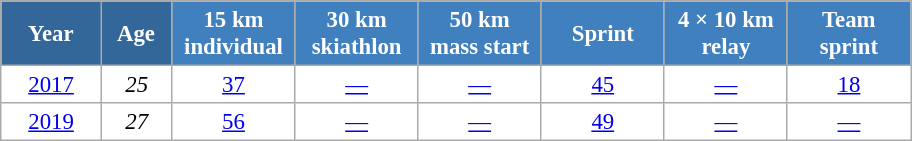<table class="wikitable" style="font-size:95%; text-align:center; border:grey solid 1px; border-collapse:collapse; background:#ffffff;">
<tr>
<th style="background-color:#369; color:white; width:60px;"> Year </th>
<th style="background-color:#369; color:white; width:40px;"> Age </th>
<th style="background-color:#4180be; color:white; width:75px;"> 15 km <br>individual</th>
<th style="background-color:#4180be; color:white; width:75px;"> 30 km <br> skiathlon </th>
<th style="background-color:#4180be; color:white; width:75px;"> 50 km <br>mass start</th>
<th style="background-color:#4180be; color:white; width:75px;"> Sprint </th>
<th style="background-color:#4180be; color:white; width:75px;"> 4 × 10 km <br> relay </th>
<th style="background-color:#4180be; color:white; width:75px;"> Team <br> sprint </th>
</tr>
<tr>
<td><a href='#'>2017</a></td>
<td><em>25</em></td>
<td><a href='#'>37</a></td>
<td><a href='#'>—</a></td>
<td><a href='#'>—</a></td>
<td><a href='#'>45</a></td>
<td><a href='#'>—</a></td>
<td><a href='#'>18</a></td>
</tr>
<tr>
<td><a href='#'>2019</a></td>
<td><em>27</em></td>
<td><a href='#'>56</a></td>
<td><a href='#'>—</a></td>
<td><a href='#'>—</a></td>
<td><a href='#'>49</a></td>
<td><a href='#'>—</a></td>
<td><a href='#'>—</a></td>
</tr>
</table>
